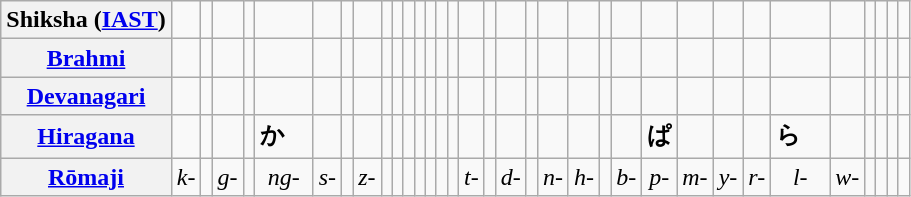<table class="wikitable" width="auto" style="text-align: center">
<tr>
<th>Shiksha (<a href='#'>IAST</a>)</th>
<td></td>
<td></td>
<td></td>
<td></td>
<td></td>
<td></td>
<td></td>
<td></td>
<td></td>
<td></td>
<td></td>
<td></td>
<td></td>
<td></td>
<td></td>
<td></td>
<td></td>
<td></td>
<td></td>
<td></td>
<td></td>
<td></td>
<td></td>
<td></td>
<td></td>
<td></td>
<td></td>
<td></td>
<td></td>
<td></td>
<td></td>
<td></td>
<td></td>
</tr>
<tr>
<th><a href='#'>Brahmi</a></th>
<td><strong></strong></td>
<td><strong> </strong></td>
<td><strong>  </strong></td>
<td><strong>  </strong></td>
<td><strong>  </strong></td>
<td><strong> </strong></td>
<td><strong></strong></td>
<td><strong></strong></td>
<td><strong></strong></td>
<td><strong></strong></td>
<td><strong></strong></td>
<td><strong></strong></td>
<td><strong></strong></td>
<td><strong></strong></td>
<td><strong></strong></td>
<td><strong></strong></td>
<td><strong></strong></td>
<td><strong></strong></td>
<td><strong></strong></td>
<td><strong></strong></td>
<td><strong></strong></td>
<td><strong> </strong></td>
<td><strong> </strong></td>
<td><strong></strong></td>
<td><strong> </strong></td>
<td><strong></strong></td>
<td><strong></strong></td>
<td><strong></strong></td>
<td><strong></strong></td>
<td><strong></strong></td>
<td><strong></strong></td>
<td><strong></strong></td>
<td><strong></strong></td>
</tr>
<tr>
<th><a href='#'>Devanagari</a></th>
<td><strong></strong></td>
<td><strong>  </strong></td>
<td><strong></strong></td>
<td><strong></strong></td>
<td><strong> </strong></td>
<td><strong></strong></td>
<td><strong></strong></td>
<td><strong> </strong></td>
<td><strong></strong></td>
<td><strong> </strong></td>
<td><strong> </strong></td>
<td><strong> </strong></td>
<td><strong> </strong></td>
<td><strong></strong></td>
<td><strong> </strong></td>
<td><strong>  </strong></td>
<td><strong> </strong></td>
<td><strong></strong></td>
<td><strong></strong></td>
<td><strong>  </strong></td>
<td><strong></strong></td>
<td><strong> </strong></td>
<td><strong></strong></td>
<td><strong></strong></td>
<td><strong> </strong></td>
<td><strong> </strong></td>
<td><strong></strong></td>
<td><strong></strong></td>
<td><strong></strong></td>
<td><strong></strong></td>
<td><strong></strong></td>
<td><strong> </strong></td>
<td><strong> </strong></td>
</tr>
<tr>
<th><a href='#'>Hiragana</a></th>
<td><strong></strong></td>
<td></td>
<td><strong></strong></td>
<td></td>
<td><strong>か゚</strong></td>
<td><strong></strong></td>
<td></td>
<td><strong></strong></td>
<td></td>
<td></td>
<td></td>
<td></td>
<td></td>
<td></td>
<td></td>
<td><strong></strong></td>
<td></td>
<td><strong></strong></td>
<td></td>
<td><strong></strong></td>
<td><strong></strong></td>
<td></td>
<td><strong></strong></td>
<td><strong>ぱ</strong></td>
<td><strong></strong></td>
<td><strong></strong></td>
<td><strong></strong></td>
<td><strong>ら゚</strong></td>
<td><strong></strong></td>
<td></td>
<td></td>
<td></td>
<td></td>
</tr>
<tr>
<th><a href='#'>Rōmaji</a></th>
<td><em>k-</em></td>
<td></td>
<td><em>g-</em></td>
<td></td>
<td><em>ng-</em></td>
<td><em>s-</em></td>
<td></td>
<td><em>z-</em></td>
<td></td>
<td></td>
<td></td>
<td></td>
<td></td>
<td></td>
<td></td>
<td><em>t-</em></td>
<td></td>
<td><em>d-</em></td>
<td></td>
<td><em>n-</em></td>
<td><em>h-</em></td>
<td></td>
<td><em>b-</em></td>
<td><em>p-</em></td>
<td><em>m-</em></td>
<td><em>y-</em></td>
<td><em>r-</em></td>
<td><em>l-</em></td>
<td><em>w-</em></td>
<td></td>
<td></td>
<td></td>
<td></td>
</tr>
</table>
